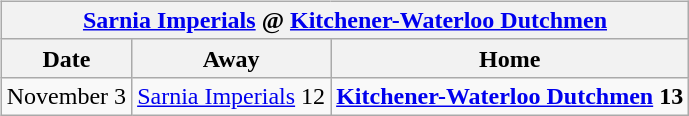<table cellspacing="10">
<tr>
<td valign="top"><br><table class="wikitable">
<tr>
<th colspan="4"><a href='#'>Sarnia Imperials</a> @ <a href='#'>Kitchener-Waterloo Dutchmen</a></th>
</tr>
<tr>
<th>Date</th>
<th>Away</th>
<th>Home</th>
</tr>
<tr>
<td>November 3</td>
<td><a href='#'>Sarnia Imperials</a> 12</td>
<td><strong><a href='#'>Kitchener-Waterloo Dutchmen</a> 13</strong></td>
</tr>
</table>
</td>
</tr>
</table>
